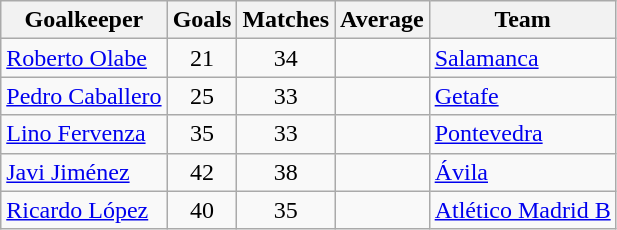<table class="wikitable sortable">
<tr>
<th>Goalkeeper</th>
<th>Goals</th>
<th>Matches</th>
<th>Average</th>
<th>Team</th>
</tr>
<tr>
<td> <a href='#'>Roberto Olabe</a></td>
<td align=center>21</td>
<td align=center>34</td>
<td align=center></td>
<td><a href='#'>Salamanca</a></td>
</tr>
<tr>
<td> <a href='#'>Pedro Caballero</a></td>
<td align=center>25</td>
<td align=center>33</td>
<td align=center></td>
<td><a href='#'>Getafe</a></td>
</tr>
<tr>
<td> <a href='#'>Lino Fervenza</a></td>
<td align=center>35</td>
<td align=center>33</td>
<td align=center></td>
<td><a href='#'>Pontevedra</a></td>
</tr>
<tr>
<td> <a href='#'>Javi Jiménez</a></td>
<td align=center>42</td>
<td align=center>38</td>
<td align=center></td>
<td><a href='#'>Ávila</a></td>
</tr>
<tr>
<td> <a href='#'>Ricardo López</a></td>
<td align=center>40</td>
<td align=center>35</td>
<td align=center></td>
<td><a href='#'>Atlético Madrid B</a></td>
</tr>
</table>
